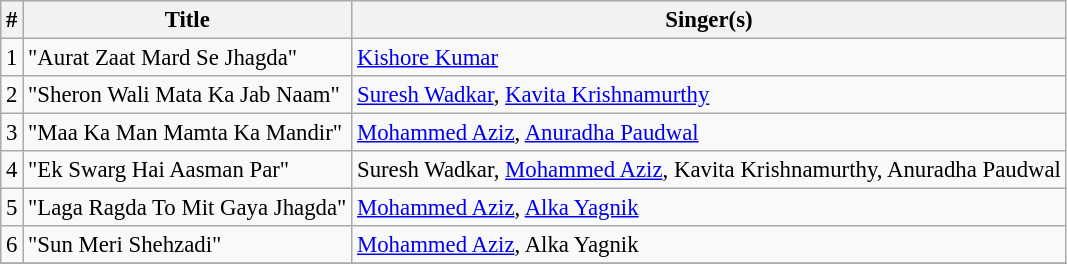<table class="wikitable" style="font-size:95%;">
<tr>
<th>#</th>
<th>Title</th>
<th>Singer(s)</th>
</tr>
<tr>
<td>1</td>
<td>"Aurat Zaat Mard Se Jhagda"</td>
<td><a href='#'>Kishore Kumar</a></td>
</tr>
<tr>
<td>2</td>
<td>"Sheron Wali Mata Ka Jab Naam"</td>
<td><a href='#'>Suresh Wadkar</a>, <a href='#'>Kavita Krishnamurthy</a></td>
</tr>
<tr>
<td>3</td>
<td>"Maa Ka Man Mamta Ka Mandir"</td>
<td><a href='#'>Mohammed Aziz</a>, <a href='#'>Anuradha Paudwal</a></td>
</tr>
<tr>
<td>4</td>
<td>"Ek Swarg Hai Aasman Par"</td>
<td>Suresh Wadkar, <a href='#'>Mohammed Aziz</a>, Kavita Krishnamurthy, Anuradha Paudwal</td>
</tr>
<tr>
<td>5</td>
<td>"Laga Ragda To Mit Gaya Jhagda"</td>
<td><a href='#'>Mohammed Aziz</a>, <a href='#'>Alka Yagnik</a></td>
</tr>
<tr>
<td>6</td>
<td>"Sun Meri Shehzadi"</td>
<td><a href='#'>Mohammed Aziz</a>, Alka Yagnik</td>
</tr>
<tr>
</tr>
</table>
